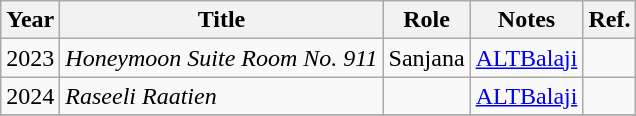<table class="wikitable sortable">
<tr>
<th>Year</th>
<th>Title</th>
<th>Role</th>
<th>Notes</th>
<th>Ref.</th>
</tr>
<tr>
<td>2023</td>
<td><em>Honeymoon Suite Room No. 911</em></td>
<td>Sanjana</td>
<td><a href='#'>ALTBalaji</a></td>
<td></td>
</tr>
<tr>
<td>2024</td>
<td><em>Raseeli Raatien</em></td>
<td></td>
<td><a href='#'>ALTBalaji</a></td>
<td></td>
</tr>
<tr>
</tr>
</table>
